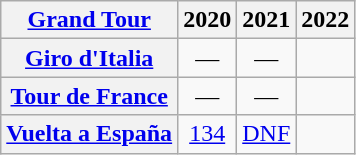<table class="wikitable plainrowheaders">
<tr>
<th scope="col"><a href='#'>Grand Tour</a></th>
<th scope="col">2020</th>
<th scope="col">2021</th>
<th scope="col">2022</th>
</tr>
<tr style="text-align:center;">
<th scope="row"> <a href='#'>Giro d'Italia</a></th>
<td>—</td>
<td>—</td>
<td></td>
</tr>
<tr style="text-align:center;">
<th scope="row"> <a href='#'>Tour de France</a></th>
<td>—</td>
<td>—</td>
<td></td>
</tr>
<tr style="text-align:center;">
<th scope="row"> <a href='#'>Vuelta a España</a></th>
<td><a href='#'>134</a></td>
<td><a href='#'>DNF</a></td>
<td></td>
</tr>
</table>
